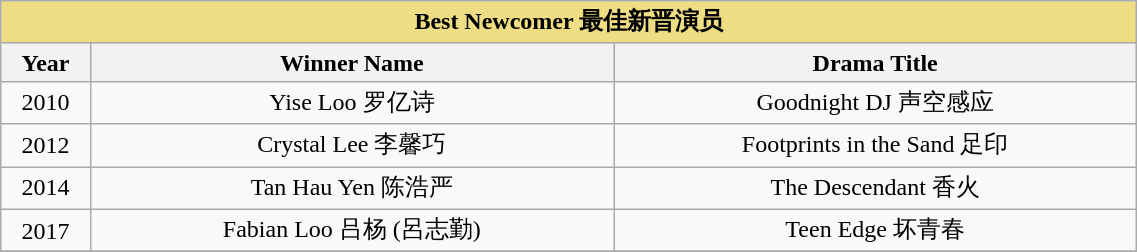<table class="sortable wikitable" width="60%" cellpadding="5" style="text-align:center">
<tr>
<th colspan=4 style="background-color:#EEDD82"><strong>Best Newcomer 最佳新晋演员</strong></th>
</tr>
<tr>
<th width=5%>Year</th>
<th width="30%">Winner Name</th>
<th width="30%">Drama Title</th>
</tr>
<tr>
<td>2010</td>
<td>Yise Loo 罗亿诗</td>
<td>Goodnight DJ 声空感应</td>
</tr>
<tr>
<td>2012</td>
<td>Crystal Lee 李馨巧</td>
<td>Footprints in the Sand 足印</td>
</tr>
<tr>
<td>2014</td>
<td>Tan Hau Yen 陈浩严</td>
<td>The Descendant 香火</td>
</tr>
<tr>
<td>2017</td>
<td>Fabian Loo 吕杨 (呂志勤)</td>
<td>Teen Edge 坏青春</td>
</tr>
<tr>
</tr>
</table>
